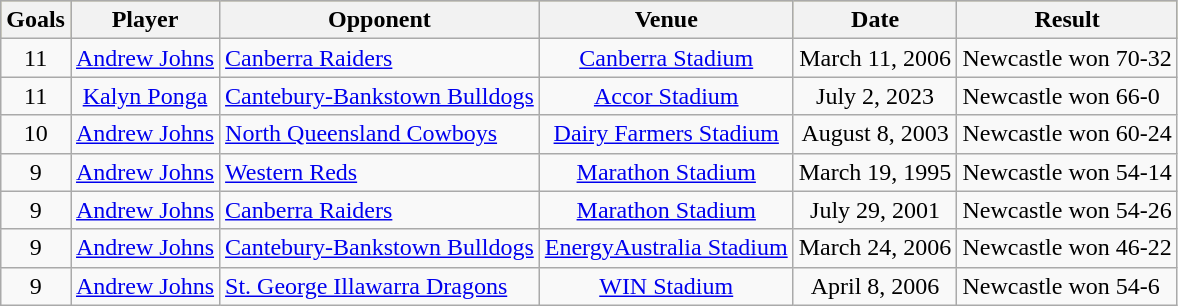<table class="wikitable" style="text-align: center; font-size:100%">
<tr bgcolor=#bdb76b>
<th>Goals</th>
<th>Player</th>
<th>Opponent</th>
<th>Venue</th>
<th>Date</th>
<th>Result</th>
</tr>
<tr>
<td>11</td>
<td><a href='#'>Andrew Johns</a></td>
<td align="left"> <a href='#'>Canberra Raiders</a></td>
<td><a href='#'>Canberra Stadium</a></td>
<td>March 11, 2006</td>
<td align="left">Newcastle won 70-32</td>
</tr>
<tr>
<td>11</td>
<td><a href='#'>Kalyn Ponga</a></td>
<td align=left> <a href='#'>Cantebury-Bankstown Bulldogs</a></td>
<td><a href='#'>Accor Stadium</a></td>
<td>July 2, 2023</td>
<td align=left>Newcastle won 66-0</td>
</tr>
<tr>
<td>10</td>
<td><a href='#'>Andrew Johns</a></td>
<td align=left> <a href='#'>North Queensland Cowboys</a></td>
<td><a href='#'>Dairy Farmers Stadium</a></td>
<td>August 8, 2003</td>
<td align=left>Newcastle won 60-24</td>
</tr>
<tr>
<td>9</td>
<td><a href='#'>Andrew Johns</a></td>
<td align=left> <a href='#'>Western Reds</a></td>
<td><a href='#'>Marathon Stadium</a></td>
<td>March 19, 1995</td>
<td align=left>Newcastle won 54-14</td>
</tr>
<tr>
<td>9</td>
<td><a href='#'>Andrew Johns</a></td>
<td align=left> <a href='#'>Canberra Raiders</a></td>
<td><a href='#'>Marathon Stadium</a></td>
<td>July 29, 2001</td>
<td align=left>Newcastle won 54-26</td>
</tr>
<tr>
<td>9</td>
<td><a href='#'>Andrew Johns</a></td>
<td align=left> <a href='#'>Cantebury-Bankstown Bulldogs</a></td>
<td><a href='#'>EnergyAustralia Stadium</a></td>
<td>March 24, 2006</td>
<td align=left>Newcastle won 46-22</td>
</tr>
<tr>
<td>9</td>
<td><a href='#'>Andrew Johns</a></td>
<td align=left> <a href='#'>St. George Illawarra Dragons</a></td>
<td><a href='#'>WIN Stadium</a></td>
<td>April 8, 2006</td>
<td align=left>Newcastle won 54-6</td>
</tr>
</table>
